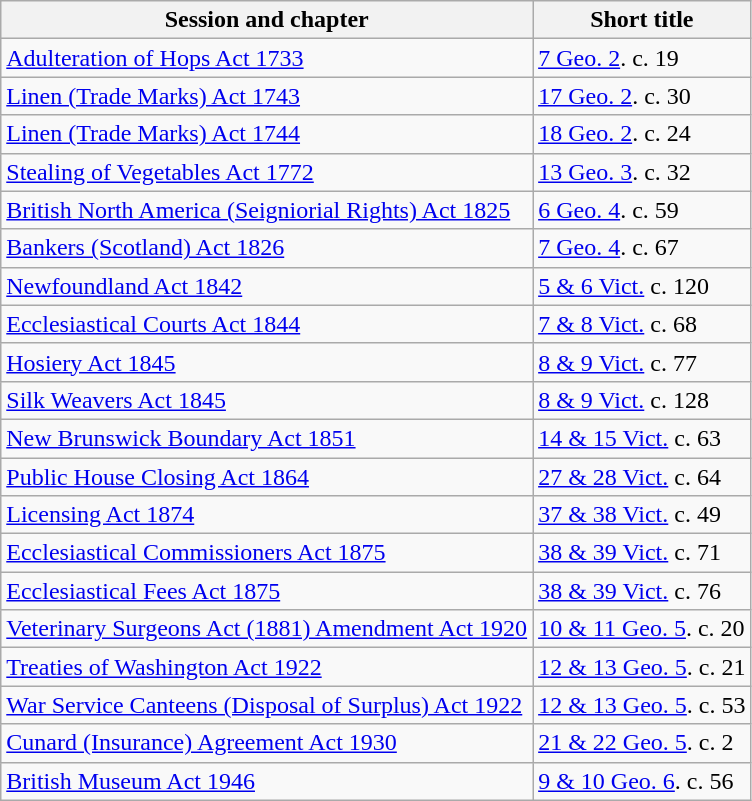<table class="wikitable">
<tr>
<th>Session and chapter</th>
<th>Short title</th>
</tr>
<tr>
<td><a href='#'>Adulteration of Hops Act 1733</a></td>
<td><a href='#'>7 Geo. 2</a>. c. 19</td>
</tr>
<tr>
<td><a href='#'>Linen (Trade Marks) Act 1743</a></td>
<td><a href='#'>17 Geo. 2</a>. c. 30</td>
</tr>
<tr>
<td><a href='#'>Linen (Trade Marks) Act 1744</a></td>
<td><a href='#'>18 Geo. 2</a>. c. 24</td>
</tr>
<tr>
<td><a href='#'>Stealing of Vegetables Act 1772</a></td>
<td><a href='#'>13 Geo. 3</a>. c. 32</td>
</tr>
<tr>
<td><a href='#'>British North America (Seigniorial Rights) Act 1825</a></td>
<td><a href='#'>6 Geo. 4</a>. c. 59</td>
</tr>
<tr>
<td><a href='#'>Bankers (Scotland) Act 1826</a></td>
<td><a href='#'>7 Geo. 4</a>. c. 67</td>
</tr>
<tr>
<td><a href='#'>Newfoundland Act 1842</a></td>
<td><a href='#'>5 & 6 Vict.</a> c. 120</td>
</tr>
<tr>
<td><a href='#'>Ecclesiastical Courts Act 1844</a></td>
<td><a href='#'>7 & 8 Vict.</a> c. 68</td>
</tr>
<tr>
<td><a href='#'>Hosiery Act 1845</a></td>
<td><a href='#'>8 & 9 Vict.</a> c. 77</td>
</tr>
<tr>
<td><a href='#'>Silk Weavers Act 1845</a></td>
<td><a href='#'>8 & 9 Vict.</a> c. 128</td>
</tr>
<tr>
<td><a href='#'>New Brunswick Boundary Act 1851</a></td>
<td><a href='#'>14 & 15 Vict.</a> c. 63</td>
</tr>
<tr>
<td><a href='#'>Public House Closing Act 1864</a></td>
<td><a href='#'>27 & 28 Vict.</a> c. 64</td>
</tr>
<tr>
<td><a href='#'>Licensing Act 1874</a></td>
<td><a href='#'>37 & 38 Vict.</a> c. 49</td>
</tr>
<tr>
<td><a href='#'>Ecclesiastical Commissioners Act 1875</a></td>
<td><a href='#'>38 & 39 Vict.</a> c. 71</td>
</tr>
<tr>
<td><a href='#'>Ecclesiastical Fees Act 1875</a></td>
<td><a href='#'>38 & 39 Vict.</a> c. 76</td>
</tr>
<tr>
<td><a href='#'>Veterinary Surgeons Act (1881) Amendment Act 1920</a></td>
<td><a href='#'>10 & 11 Geo. 5</a>. c. 20</td>
</tr>
<tr>
<td><a href='#'>Treaties of Washington Act 1922</a></td>
<td><a href='#'>12 & 13 Geo. 5</a>. c. 21</td>
</tr>
<tr>
<td><a href='#'>War Service Canteens (Disposal of Surplus) Act 1922</a></td>
<td><a href='#'>12 & 13 Geo. 5</a>. c. 53</td>
</tr>
<tr>
<td><a href='#'>Cunard (Insurance) Agreement Act 1930</a></td>
<td><a href='#'>21 & 22 Geo. 5</a>. c. 2</td>
</tr>
<tr>
<td><a href='#'>British Museum Act 1946</a></td>
<td><a href='#'>9 & 10 Geo. 6</a>. c. 56</td>
</tr>
</table>
